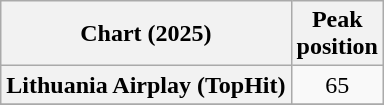<table class="wikitable sortable plainrowheaders" style="text-align:center">
<tr>
<th scope="col">Chart (2025)</th>
<th scope="col">Peak<br>position</th>
</tr>
<tr>
<th scope="row">Lithuania Airplay (TopHit)</th>
<td>65</td>
</tr>
<tr>
</tr>
</table>
